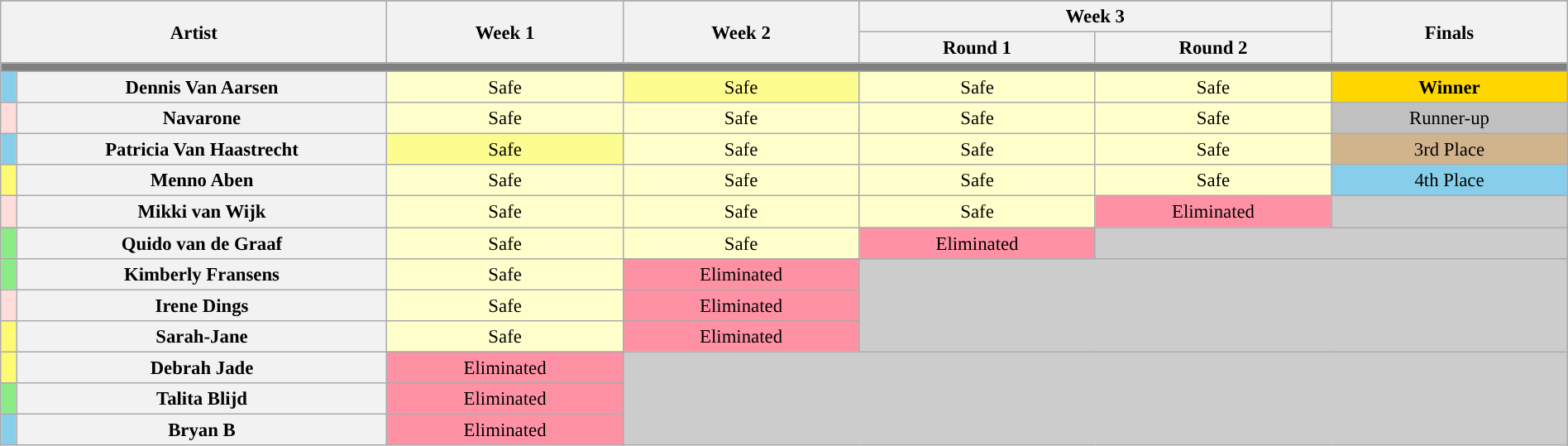<table class="wikitable"  style="text-align:center; font-size:95%; width:100%;">
<tr>
</tr>
<tr>
<th style="width:18%"  rowspan="2" colspan="2" scope="col">Artist</th>
<th style="width:11%"  rowspan="2" colspan="1" scope="col">Week 1</th>
<th style="width:11%"  rowspan="2" colspan="1" scope="col">Week 2</th>
<th style="width:22%" colspan="2" scope="col">Week 3</th>
<th style="width:11%"  rowspan="2" colspan="1" scope="col">Finals</th>
</tr>
<tr>
<th style="width:11%">Round 1</th>
<th style="width:11%">Round 2</th>
</tr>
<tr>
<th colspan="10" style="background:grey;"></th>
</tr>
<tr>
<th style="background:#87ceeb;"></th>
<th>Dennis Van Aarsen</th>
<td style="background:#FFFFCC">Safe</td>
<td style="background:#fdfc8f">Safe</td>
<td style="background:#FFFFCC">Safe</td>
<td style="background:#FFFFCC">Safe</td>
<td style="background:gold;"><strong>Winner</strong></td>
</tr>
<tr>
<th style="background:#ffdddd;"></th>
<th>Navarone</th>
<td style="background:#FFFFCC">Safe</td>
<td style="background:#FFFFCC">Safe</td>
<td style="background:#FFFFCC">Safe</td>
<td style="background:#FFFFCC">Safe</td>
<td style="background:silver;">Runner-up</td>
</tr>
<tr>
<th style="background:#87ceeb;"></th>
<th>Patricia Van Haastrecht</th>
<td style="background:#fdfc8f">Safe</td>
<td style="background:#FFFFCC">Safe</td>
<td style="background:#FFFFCC">Safe</td>
<td style="background:#FFFFCC">Safe</td>
<td colspan="5" style="background:tan;">3rd Place</td>
</tr>
<tr>
<th style="background:#fffa73;"></th>
<th>Menno Aben</th>
<td style="background:#FFFFCC">Safe</td>
<td style="background:#FFFFCC">Safe</td>
<td style="background:#FFFFCC">Safe</td>
<td style="background:#FFFFCC">Safe</td>
<td style="background:skyblue;">4th Place</td>
</tr>
<tr>
<th style="background:#ffdddd;"></th>
<th>Mikki van Wijk</th>
<td style="background:#FFFFCC">Safe</td>
<td style="background:#FFFFCC">Safe</td>
<td style="background:#FFFFCC">Safe</td>
<td style="background:#FF91A4;">Eliminated</td>
<td colspan="3" style="background:#ccc;"></td>
</tr>
<tr>
<th style="background:#8deb87;"></th>
<th>Quido van de Graaf</th>
<td style="background:#FFFFCC">Safe</td>
<td style="background:#FFFFCC">Safe</td>
<td style="background:#FF91A4;">Eliminated</td>
<td rowspan="1" colspan="2" style="background:#ccc;"></td>
</tr>
<tr>
<th style="background:#8deb87;"></th>
<th>Kimberly Fransens</th>
<td style="background:#FFFFCC">Safe</td>
<td style="background:#FF91A4;">Eliminated</td>
<td rowspan="3" colspan="3" style="background:#ccc;"></td>
</tr>
<tr>
<th style="background:#ffdddd;"></th>
<th>Irene Dings</th>
<td style="background:#FFFFCC">Safe</td>
<td style="background:#FF91A4;">Eliminated</td>
</tr>
<tr>
<th style="background:#fffa73;"></th>
<th>Sarah-Jane</th>
<td style="background:#FFFFCC">Safe</td>
<td style="background:#FF91A4;">Eliminated</td>
</tr>
<tr>
<th style="background:#fffa73;"></th>
<th>Debrah Jade</th>
<td style="background:#FF91A4;">Eliminated</td>
<td rowspan="3" colspan="4" style="background:#ccc;"></td>
</tr>
<tr>
<th style="background:#8deb87;"></th>
<th>Talita Blijd</th>
<td style="background:#FF91A4;">Eliminated</td>
</tr>
<tr>
<th style="background:#87ceeb;"></th>
<th>Bryan B</th>
<td style="background:#FF91A4;">Eliminated</td>
</tr>
</table>
